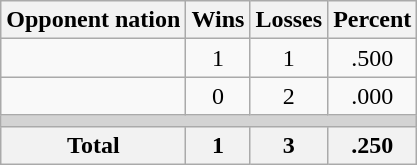<table class=wikitable>
<tr>
<th>Opponent nation</th>
<th>Wins</th>
<th>Losses</th>
<th>Percent</th>
</tr>
<tr align=center>
<td align=left></td>
<td>1</td>
<td>1</td>
<td>.500</td>
</tr>
<tr align=center>
<td align=left></td>
<td>0</td>
<td>2</td>
<td>.000</td>
</tr>
<tr>
<td colspan=4 bgcolor=lightgray></td>
</tr>
<tr>
<th>Total</th>
<th>1</th>
<th>3</th>
<th>.250</th>
</tr>
</table>
